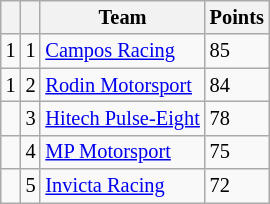<table class="wikitable" style="font-size: 85%;">
<tr>
<th></th>
<th></th>
<th>Team</th>
<th>Points</th>
</tr>
<tr>
<td align="left"> 1</td>
<td align="center">1</td>
<td> <a href='#'>Campos Racing</a></td>
<td>85</td>
</tr>
<tr>
<td align="left"> 1</td>
<td align="center">2</td>
<td> <a href='#'>Rodin Motorsport</a></td>
<td>84</td>
</tr>
<tr>
<td align="left"></td>
<td align="center">3</td>
<td> <a href='#'>Hitech Pulse-Eight</a></td>
<td>78</td>
</tr>
<tr>
<td align="left"></td>
<td align="center">4</td>
<td> <a href='#'>MP Motorsport</a></td>
<td>75</td>
</tr>
<tr>
<td align="left"></td>
<td align="center">5</td>
<td> <a href='#'>Invicta Racing</a></td>
<td>72</td>
</tr>
</table>
